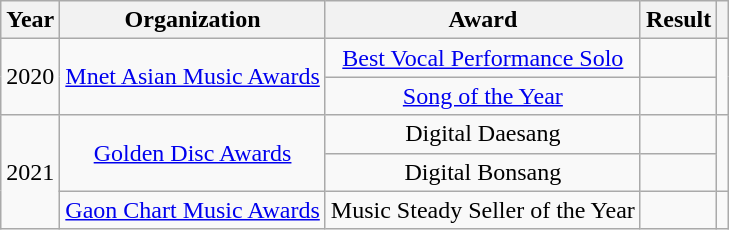<table class="wikitable" style=text-align:center>
<tr>
<th>Year</th>
<th>Organization</th>
<th>Award</th>
<th>Result</th>
<th></th>
</tr>
<tr>
<td rowspan="2">2020</td>
<td rowspan="2"><a href='#'>Mnet Asian Music Awards</a></td>
<td><a href='#'>Best Vocal Performance Solo</a></td>
<td></td>
<td rowspan="2"></td>
</tr>
<tr>
<td><a href='#'>Song of the Year</a></td>
<td></td>
</tr>
<tr>
<td rowspan="3">2021</td>
<td rowspan="2"><a href='#'>Golden Disc Awards</a></td>
<td>Digital Daesang</td>
<td></td>
<td rowspan="2"></td>
</tr>
<tr>
<td>Digital Bonsang</td>
<td></td>
</tr>
<tr>
<td><a href='#'>Gaon Chart Music Awards</a></td>
<td>Music Steady Seller of the Year</td>
<td></td>
<td></td>
</tr>
</table>
